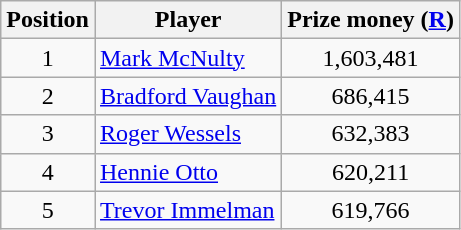<table class=wikitable>
<tr>
<th>Position</th>
<th>Player</th>
<th>Prize money (<a href='#'>R</a>)</th>
</tr>
<tr>
<td align=center>1</td>
<td> <a href='#'>Mark McNulty</a></td>
<td align=center>1,603,481</td>
</tr>
<tr>
<td align=center>2</td>
<td> <a href='#'>Bradford Vaughan</a></td>
<td align=center>686,415</td>
</tr>
<tr>
<td align=center>3</td>
<td> <a href='#'>Roger Wessels</a></td>
<td align=center>632,383</td>
</tr>
<tr>
<td align=center>4</td>
<td> <a href='#'>Hennie Otto</a></td>
<td align=center>620,211</td>
</tr>
<tr>
<td align=center>5</td>
<td> <a href='#'>Trevor Immelman</a></td>
<td align=center>619,766</td>
</tr>
</table>
